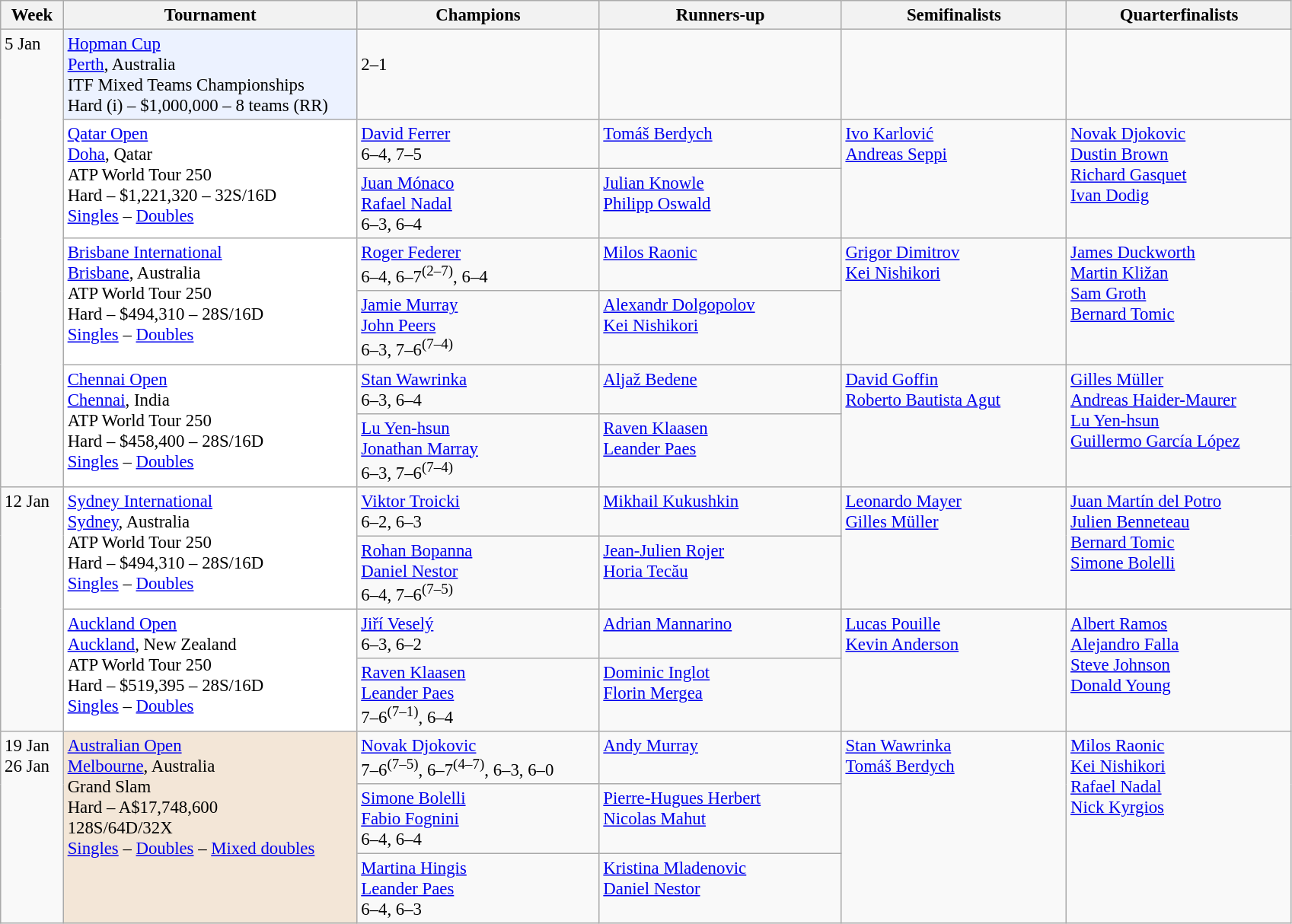<table class=wikitable style=font-size:95%>
<tr>
<th style="width:48px;">Week</th>
<th style="width:250px;">Tournament</th>
<th style="width:205px;">Champions</th>
<th style="width:205px;">Runners-up</th>
<th style="width:190px;">Semifinalists</th>
<th style="width:190px;">Quarterfinalists</th>
</tr>
<tr valign=top>
<td rowspan=7>5 Jan</td>
<td style="background:#ECF2FF;"><a href='#'>Hopman Cup</a><br><a href='#'>Perth</a>, Australia<br>ITF Mixed Teams Championships<br> Hard (i) – $1,000,000 – 8 teams (RR)</td>
<td><br>2–1</td>
<td></td>
<td><br><br></td>
<td>  <br>  <br></td>
</tr>
<tr valign=top>
<td bgcolor=#ffffff rowspan=2><a href='#'>Qatar Open</a><br> <a href='#'>Doha</a>, Qatar<br>ATP World Tour 250<br>Hard – $1,221,320 – 32S/16D<br> <a href='#'>Singles</a> – <a href='#'>Doubles</a></td>
<td> <a href='#'>David Ferrer</a> <br>6–4, 7–5</td>
<td> <a href='#'>Tomáš Berdych</a></td>
<td rowspan=2> <a href='#'>Ivo Karlović</a> <br> <a href='#'>Andreas Seppi</a></td>
<td rowspan=2> <a href='#'>Novak Djokovic</a><br>  <a href='#'>Dustin Brown</a><br>  <a href='#'>Richard Gasquet</a><br> <a href='#'>Ivan Dodig</a></td>
</tr>
<tr valign=top>
<td> <a href='#'>Juan Mónaco</a> <br>  <a href='#'>Rafael Nadal</a><br>6–3, 6–4</td>
<td> <a href='#'>Julian Knowle</a> <br>  <a href='#'>Philipp Oswald</a></td>
</tr>
<tr valign=top>
<td bgcolor=#ffffff rowspan=2><a href='#'>Brisbane International</a><br> <a href='#'>Brisbane</a>, Australia<br>ATP World Tour 250<br>Hard – $494,310 – 28S/16D<br><a href='#'>Singles</a> – <a href='#'>Doubles</a></td>
<td> <a href='#'>Roger Federer</a> <br>6–4, 6–7<sup>(2–7)</sup>, 6–4</td>
<td> <a href='#'>Milos Raonic</a></td>
<td rowspan=2> <a href='#'>Grigor Dimitrov</a><br>  <a href='#'>Kei Nishikori</a></td>
<td rowspan=2> <a href='#'>James Duckworth</a><br> <a href='#'>Martin Kližan</a><br>  <a href='#'>Sam Groth</a>  <br> <a href='#'>Bernard Tomic</a></td>
</tr>
<tr valign=top>
<td> <a href='#'>Jamie Murray</a> <br>  <a href='#'>John Peers</a> <br>6–3, 7–6<sup>(7–4)</sup></td>
<td> <a href='#'>Alexandr Dolgopolov</a> <br>  <a href='#'>Kei Nishikori</a></td>
</tr>
<tr valign=top>
<td bgcolor=#ffffff rowspan=2><a href='#'>Chennai Open</a><br> <a href='#'>Chennai</a>, India<br>ATP World Tour 250<br>Hard – $458,400 – 28S/16D<br><a href='#'>Singles</a> – <a href='#'>Doubles</a></td>
<td> <a href='#'>Stan Wawrinka</a> <br>6–3, 6–4</td>
<td> <a href='#'>Aljaž Bedene</a></td>
<td rowspan=2> <a href='#'>David Goffin</a> <br>  <a href='#'>Roberto Bautista Agut</a></td>
<td rowspan=2> <a href='#'>Gilles Müller</a><br> <a href='#'>Andreas Haider-Maurer</a><br>  <a href='#'>Lu Yen-hsun</a><br> <a href='#'>Guillermo García López</a></td>
</tr>
<tr valign=top>
<td> <a href='#'>Lu Yen-hsun</a> <br>  <a href='#'>Jonathan Marray</a><br>6–3, 7–6<sup>(7–4)</sup></td>
<td> <a href='#'>Raven Klaasen</a> <br>  <a href='#'>Leander Paes</a></td>
</tr>
<tr valign=top>
<td rowspan=4>12 Jan</td>
<td bgcolor=#ffffff rowspan=2><a href='#'>Sydney International</a><br> <a href='#'>Sydney</a>, Australia<br>ATP World Tour 250<br>Hard – $494,310 – 28S/16D<br> <a href='#'>Singles</a> – <a href='#'>Doubles</a></td>
<td> <a href='#'>Viktor Troicki</a> <br>6–2, 6–3</td>
<td> <a href='#'>Mikhail Kukushkin</a></td>
<td rowspan=2> <a href='#'>Leonardo Mayer</a><br>  <a href='#'>Gilles Müller</a></td>
<td rowspan=2> <a href='#'>Juan Martín del Potro</a><br> <a href='#'>Julien Benneteau</a><br> <a href='#'>Bernard Tomic</a><br> <a href='#'>Simone Bolelli</a></td>
</tr>
<tr valign=top>
<td> <a href='#'>Rohan Bopanna</a> <br>  <a href='#'>Daniel Nestor</a> <br>6–4, 7–6<sup>(7–5)</sup></td>
<td> <a href='#'>Jean-Julien Rojer</a> <br>  <a href='#'>Horia Tecău</a></td>
</tr>
<tr valign=top>
<td bgcolor=#ffffff rowspan=2><a href='#'>Auckland Open</a><br> <a href='#'>Auckland</a>, New Zealand<br>ATP World Tour 250<br>Hard – $519,395 – 28S/16D<br> <a href='#'>Singles</a> – <a href='#'>Doubles</a></td>
<td> <a href='#'>Jiří Veselý</a> <br>6–3, 6–2</td>
<td> <a href='#'>Adrian Mannarino</a></td>
<td rowspan=2> <a href='#'>Lucas Pouille</a><br> <a href='#'>Kevin Anderson</a></td>
<td rowspan=2> <a href='#'>Albert Ramos</a><br> <a href='#'>Alejandro Falla</a><br>  <a href='#'>Steve Johnson</a><br> <a href='#'>Donald Young</a></td>
</tr>
<tr valign=top>
<td> <a href='#'>Raven Klaasen</a> <br>  <a href='#'>Leander Paes</a><br> 7–6<sup>(7–1)</sup>, 6–4</td>
<td> <a href='#'>Dominic Inglot</a> <br>  <a href='#'>Florin Mergea</a></td>
</tr>
<tr valign=top>
<td rowspan=3>19 Jan<br>26 Jan</td>
<td bgcolor=#F3E6D7 rowspan=3><a href='#'>Australian Open</a><br> <a href='#'>Melbourne</a>, Australia<br>Grand Slam<br>Hard – A$17,748,600<br>128S/64D/32X<br><a href='#'>Singles</a> – <a href='#'>Doubles</a> – <a href='#'>Mixed doubles</a></td>
<td> <a href='#'>Novak Djokovic</a>  <br>7–6<sup>(7–5)</sup>, 6–7<sup>(4–7)</sup>, 6–3, 6–0</td>
<td> <a href='#'>Andy Murray</a></td>
<td rowspan=3> <a href='#'>Stan Wawrinka</a><br> <a href='#'>Tomáš Berdych</a></td>
<td rowspan=3> <a href='#'>Milos Raonic</a><br> <a href='#'>Kei Nishikori</a><br>  <a href='#'>Rafael Nadal</a><br> <a href='#'>Nick Kyrgios</a></td>
</tr>
<tr valign=top>
<td> <a href='#'>Simone Bolelli</a> <br>  <a href='#'>Fabio Fognini</a><br>6–4, 6–4</td>
<td> <a href='#'>Pierre-Hugues Herbert</a> <br>  <a href='#'>Nicolas Mahut</a></td>
</tr>
<tr valign=top>
<td> <a href='#'>Martina Hingis</a><br> <a href='#'>Leander Paes</a><br>6–4, 6–3</td>
<td> <a href='#'>Kristina Mladenovic</a><br> <a href='#'>Daniel Nestor</a></td>
</tr>
</table>
